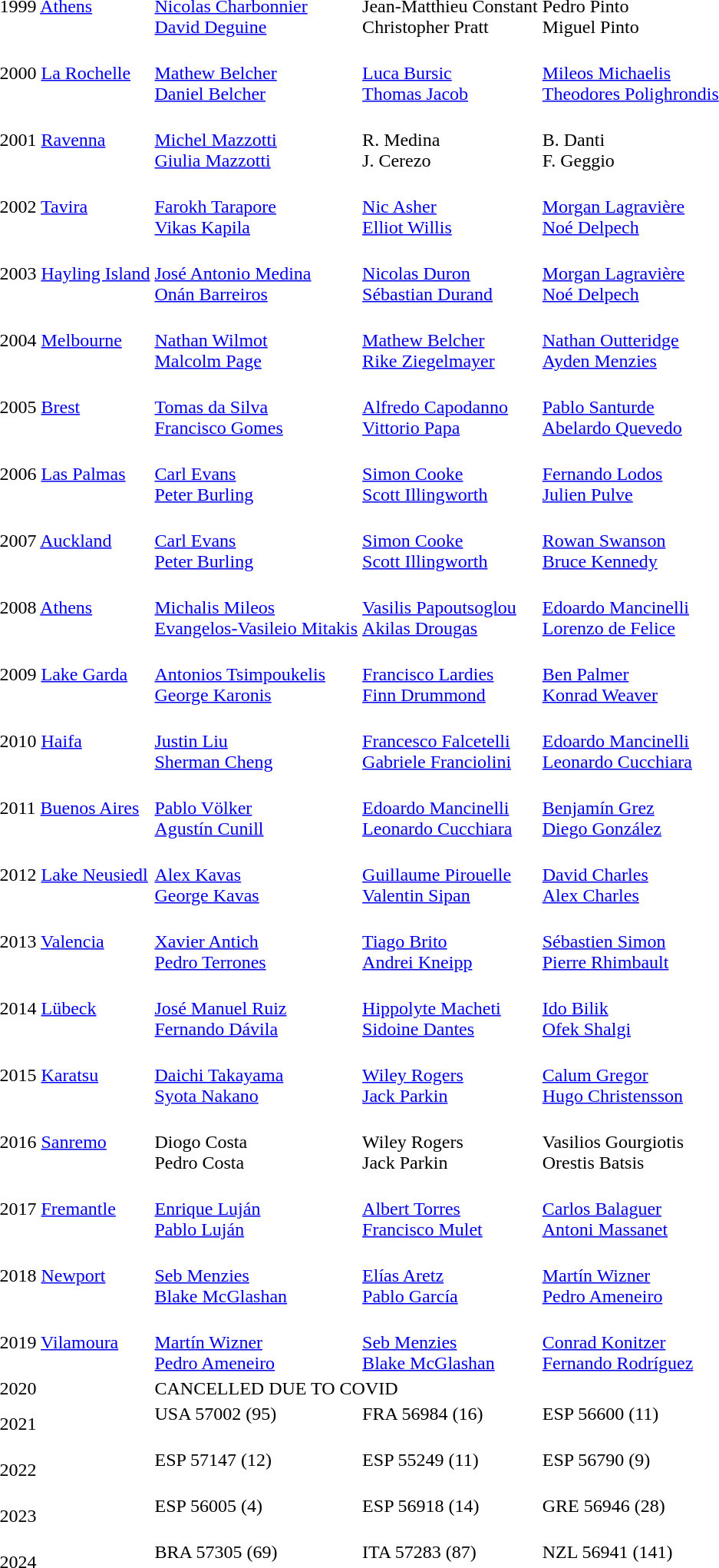<table>
<tr>
<td>1999 <a href='#'>Athens</a></td>
<td><br><a href='#'>Nicolas Charbonnier</a><br><a href='#'>David Deguine</a></td>
<td><br>Jean-Matthieu Constant<br>Christopher Pratt</td>
<td><br>Pedro Pinto<br>Miguel Pinto</td>
</tr>
<tr>
<td>2000 <a href='#'>La Rochelle</a></td>
<td><br><a href='#'>Mathew Belcher</a><br><a href='#'>Daniel Belcher</a></td>
<td><br><a href='#'>Luca Bursic</a><br><a href='#'>Thomas Jacob</a></td>
<td><br><a href='#'>Mileos Michaelis</a><br><a href='#'>Theodores Polighrondis</a></td>
</tr>
<tr>
<td>2001 <a href='#'>Ravenna</a></td>
<td><br><a href='#'>Michel Mazzotti</a><br><a href='#'>Giulia Mazzotti</a></td>
<td><br>R. Medina<br>J. Cerezo</td>
<td><br>B. Danti<br>F. Geggio</td>
</tr>
<tr>
<td>2002 <a href='#'>Tavira</a></td>
<td><br><a href='#'>Farokh Tarapore</a><br><a href='#'>Vikas Kapila</a></td>
<td><br><a href='#'>Nic Asher</a><br><a href='#'>Elliot Willis</a></td>
<td><br><a href='#'>Morgan Lagravière</a><br><a href='#'>Noé Delpech</a></td>
</tr>
<tr>
<td>2003 <a href='#'>Hayling Island</a></td>
<td><br><a href='#'>José Antonio Medina</a><br><a href='#'>Onán Barreiros</a></td>
<td><br><a href='#'>Nicolas Duron</a><br><a href='#'>Sébastian Durand</a></td>
<td><br><a href='#'>Morgan Lagravière</a><br><a href='#'>Noé Delpech</a></td>
</tr>
<tr>
<td>2004 <a href='#'>Melbourne</a></td>
<td><br><a href='#'>Nathan Wilmot</a><br><a href='#'>Malcolm Page</a></td>
<td><br><a href='#'>Mathew Belcher</a><br><a href='#'>Rike Ziegelmayer</a></td>
<td><br><a href='#'>Nathan Outteridge</a><br><a href='#'>Ayden Menzies</a></td>
</tr>
<tr>
<td>2005 <a href='#'>Brest</a></td>
<td><br><a href='#'>Tomas da Silva</a><br><a href='#'>Francisco Gomes</a></td>
<td><br><a href='#'>Alfredo Capodanno</a><br><a href='#'>Vittorio Papa</a></td>
<td><br><a href='#'>Pablo Santurde</a><br><a href='#'>Abelardo Quevedo</a></td>
</tr>
<tr>
<td>2006 <a href='#'>Las Palmas</a></td>
<td><br><a href='#'>Carl Evans</a><br><a href='#'>Peter Burling</a></td>
<td><br><a href='#'>Simon Cooke</a><br><a href='#'>Scott Illingworth</a></td>
<td><br><a href='#'>Fernando Lodos</a><br><a href='#'>Julien Pulve</a></td>
</tr>
<tr>
<td>2007 <a href='#'>Auckland</a></td>
<td><br><a href='#'>Carl Evans</a><br><a href='#'>Peter Burling</a></td>
<td><br><a href='#'>Simon Cooke</a><br><a href='#'>Scott Illingworth</a></td>
<td><br><a href='#'>Rowan Swanson</a><br><a href='#'>Bruce Kennedy</a></td>
</tr>
<tr>
<td>2008 <a href='#'>Athens</a></td>
<td><br><a href='#'>Michalis Mileos</a><br><a href='#'>Evangelos-Vasileio Mitakis</a></td>
<td><br><a href='#'>Vasilis Papoutsoglou</a><br><a href='#'>Akilas Drougas</a></td>
<td><br><a href='#'>Edoardo Mancinelli</a><br><a href='#'>Lorenzo de Felice</a></td>
</tr>
<tr>
<td>2009 <a href='#'>Lake Garda</a></td>
<td><br><a href='#'>Antonios Tsimpoukelis</a><br><a href='#'>George Karonis</a></td>
<td><br><a href='#'>Francisco Lardies</a><br><a href='#'>Finn Drummond</a></td>
<td><br><a href='#'>Ben Palmer</a><br><a href='#'>Konrad Weaver</a></td>
</tr>
<tr>
<td>2010 <a href='#'>Haifa</a></td>
<td><br><a href='#'>Justin Liu</a><br><a href='#'>Sherman Cheng</a></td>
<td><br><a href='#'>Francesco Falcetelli</a><br><a href='#'>Gabriele Franciolini</a></td>
<td><br><a href='#'>Edoardo Mancinelli</a><br><a href='#'>Leonardo Cucchiara</a></td>
</tr>
<tr>
<td>2011 <a href='#'>Buenos Aires</a><br></td>
<td><br><a href='#'>Pablo Völker</a><br><a href='#'>Agustín Cunill</a></td>
<td><br><a href='#'>Edoardo Mancinelli</a><br><a href='#'>Leonardo Cucchiara</a></td>
<td><br><a href='#'>Benjamín Grez</a><br><a href='#'>Diego González</a></td>
</tr>
<tr>
<td>2012 <a href='#'>Lake Neusiedl</a></td>
<td><br><a href='#'>Alex Kavas</a><br><a href='#'>George Kavas</a></td>
<td><br><a href='#'>Guillaume Pirouelle</a><br><a href='#'>Valentin Sipan</a></td>
<td><br><a href='#'>David Charles</a><br><a href='#'>Alex Charles</a></td>
</tr>
<tr>
<td>2013 <a href='#'>Valencia</a></td>
<td><br><a href='#'>Xavier Antich</a><br><a href='#'>Pedro Terrones</a></td>
<td><br><a href='#'>Tiago Brito</a><br><a href='#'>Andrei Kneipp</a></td>
<td><br><a href='#'>Sébastien Simon</a><br><a href='#'>Pierre Rhimbault</a></td>
</tr>
<tr>
<td>2014 <a href='#'>Lübeck</a></td>
<td><br><a href='#'>José Manuel Ruiz</a><br><a href='#'>Fernando Dávila</a></td>
<td><br><a href='#'>Hippolyte Macheti</a><br><a href='#'>Sidoine Dantes</a></td>
<td><br><a href='#'>Ido Bilik</a><br><a href='#'>Ofek Shalgi</a></td>
</tr>
<tr>
<td>2015 <a href='#'>Karatsu</a></td>
<td><br><a href='#'>Daichi Takayama</a><br><a href='#'>Syota Nakano</a></td>
<td><br><a href='#'>Wiley Rogers</a><br><a href='#'>Jack Parkin</a></td>
<td><br><a href='#'>Calum Gregor</a><br><a href='#'>Hugo Christensson</a></td>
</tr>
<tr>
<td>2016 <a href='#'>Sanremo</a></td>
<td><br>Diogo Costa<br>Pedro Costa</td>
<td><br>Wiley Rogers<br>Jack Parkin</td>
<td><br>Vasilios Gourgiotis<br>Orestis Batsis</td>
<td></td>
</tr>
<tr>
<td>2017 <a href='#'>Fremantle</a></td>
<td><br><a href='#'>Enrique Luján</a><br><a href='#'>Pablo Luján</a></td>
<td><br><a href='#'>Albert Torres</a><br><a href='#'>Francisco Mulet</a></td>
<td><br><a href='#'>Carlos Balaguer</a><br><a href='#'>Antoni Massanet</a></td>
<td></td>
</tr>
<tr>
<td>2018 <a href='#'>Newport</a></td>
<td><br><a href='#'>Seb Menzies</a><br><a href='#'>Blake McGlashan</a></td>
<td><br><a href='#'>Elías Aretz</a><br><a href='#'>Pablo García</a></td>
<td><br><a href='#'>Martín Wizner</a><br><a href='#'>Pedro Ameneiro</a></td>
<td></td>
</tr>
<tr>
<td>2019 <a href='#'>Vilamoura</a></td>
<td><br><a href='#'>Martín Wizner</a><br><a href='#'>Pedro Ameneiro</a></td>
<td><br><a href='#'>Seb Menzies</a><br><a href='#'>Blake McGlashan</a></td>
<td><br><a href='#'>Conrad Konitzer</a><br><a href='#'>Fernando Rodríguez</a></td>
<td></td>
</tr>
<tr>
<td>2020</td>
<td colspan=3>CANCELLED DUE TO COVID</td>
<td></td>
</tr>
<tr>
<td>2021</td>
<td>USA 57002 (95)<br><br></td>
<td>FRA 56984 (16)<br><br></td>
<td>ESP 56600 (11)<br><br></td>
<td></td>
</tr>
<tr>
<td>2022</td>
<td>ESP 57147 (12)<br><br></td>
<td>ESP 55249 (11)<br><br></td>
<td>ESP 56790 (9)<br><br></td>
<td></td>
</tr>
<tr>
<td>2023</td>
<td>ESP 56005 (4)<br><br></td>
<td>ESP 56918 (14)<br><br></td>
<td>GRE 56946 (28)<br><br></td>
<td></td>
</tr>
<tr>
<td>2024</td>
<td>BRA 57305 (69)<br><br></td>
<td>ITA 57283 (87)<br><br></td>
<td>NZL 56941 (141)<br><br></td>
<td></td>
</tr>
</table>
